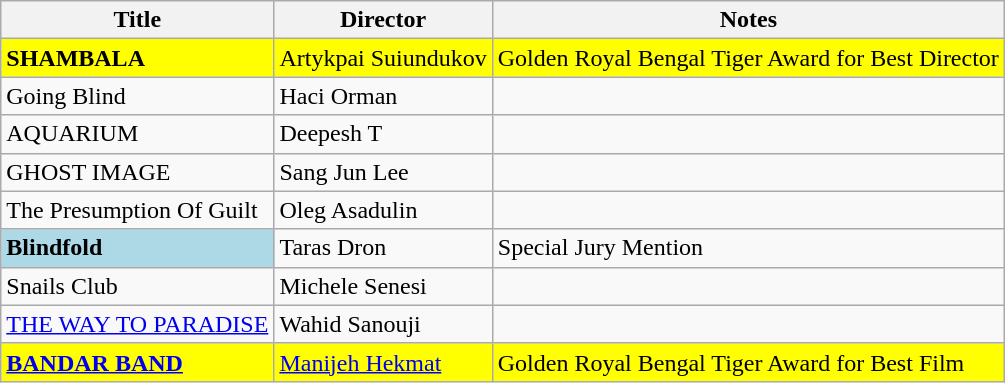<table class="wikitable sortable">
<tr>
<th>Title</th>
<th>Director</th>
<th>Notes</th>
</tr>
<tr>
<td style="background:#FFFF00"><strong>SHAMBALA</strong></td>
<td style="background:#FFFF00">Artykpai Suiundukov</td>
<td style="background:#FFFF00">Golden Royal Bengal Tiger Award for Best Director</td>
</tr>
<tr>
<td>Going Blind</td>
<td>Haci Orman</td>
<td></td>
</tr>
<tr>
<td>AQUARIUM</td>
<td>Deepesh T</td>
<td></td>
</tr>
<tr>
<td>GHOST IMAGE</td>
<td>Sang Jun Lee</td>
<td></td>
</tr>
<tr>
<td>The Presumption Of Guilt</td>
<td>Oleg Asadulin</td>
<td></td>
</tr>
<tr>
<td style="background:#ADD8E6"><strong>Blindfold</strong></td>
<td>Taras Dron</td>
<td>Special Jury Mention</td>
</tr>
<tr>
<td>Snails Club</td>
<td>Michele Senesi</td>
<td></td>
</tr>
<tr>
<td><a href='#'>THE WAY TO PARADISE</a></td>
<td>Wahid Sanouji</td>
<td></td>
</tr>
<tr>
<td style="background:#FFFF00"><a href='#'><strong>BANDAR BAND</strong></a></td>
<td style="background:#FFFF00"><a href='#'>Manijeh Hekmat</a></td>
<td style="background:#FFFF00">Golden Royal Bengal Tiger Award for Best Film</td>
</tr>
</table>
